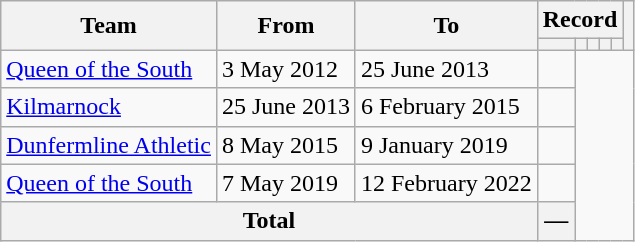<table class="wikitable" style="text-align: center">
<tr>
<th rowspan="2">Team</th>
<th rowspan="2">From</th>
<th rowspan="2">To</th>
<th colspan=5>Record</th>
<th rowspan="2"></th>
</tr>
<tr>
<th></th>
<th></th>
<th></th>
<th></th>
<th></th>
</tr>
<tr>
<td align=left><a href='#'>Queen of the South</a></td>
<td align=left>3 May 2012</td>
<td align=left>25 June 2013<br></td>
<td></td>
</tr>
<tr>
<td align=left><a href='#'>Kilmarnock</a></td>
<td align=left>25 June 2013</td>
<td align=left>6 February 2015<br></td>
<td></td>
</tr>
<tr>
<td align=left><a href='#'>Dunfermline Athletic</a></td>
<td align=left>8 May 2015</td>
<td align=left>9 January 2019<br></td>
<td></td>
</tr>
<tr>
<td align=left><a href='#'>Queen of the South</a></td>
<td align=left>7 May 2019</td>
<td align=left>12 February 2022<br></td>
<td></td>
</tr>
<tr>
<th colspan=3>Total<br></th>
<th>—</th>
</tr>
</table>
